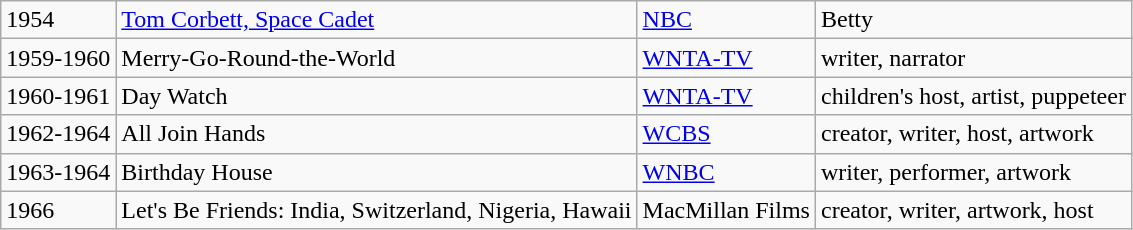<table class="wikitable">
<tr>
<td>1954</td>
<td><a href='#'>Tom Corbett, Space Cadet</a></td>
<td><a href='#'>NBC</a></td>
<td>Betty</td>
</tr>
<tr>
<td>1959-1960</td>
<td>Merry-Go-Round-the-World</td>
<td><a href='#'>WNTA-TV</a></td>
<td>writer, narrator</td>
</tr>
<tr>
<td>1960-1961</td>
<td>Day Watch</td>
<td><a href='#'>WNTA-TV</a></td>
<td>children's host, artist, puppeteer</td>
</tr>
<tr>
<td>1962-1964</td>
<td>All Join Hands</td>
<td><a href='#'>WCBS</a></td>
<td>creator, writer, host, artwork</td>
</tr>
<tr>
<td>1963-1964</td>
<td>Birthday House</td>
<td><a href='#'>WNBC</a></td>
<td>writer, performer, artwork</td>
</tr>
<tr>
<td>1966</td>
<td>Let's Be Friends: India, Switzerland, Nigeria, Hawaii</td>
<td>MacMillan Films</td>
<td>creator, writer, artwork, host</td>
</tr>
</table>
